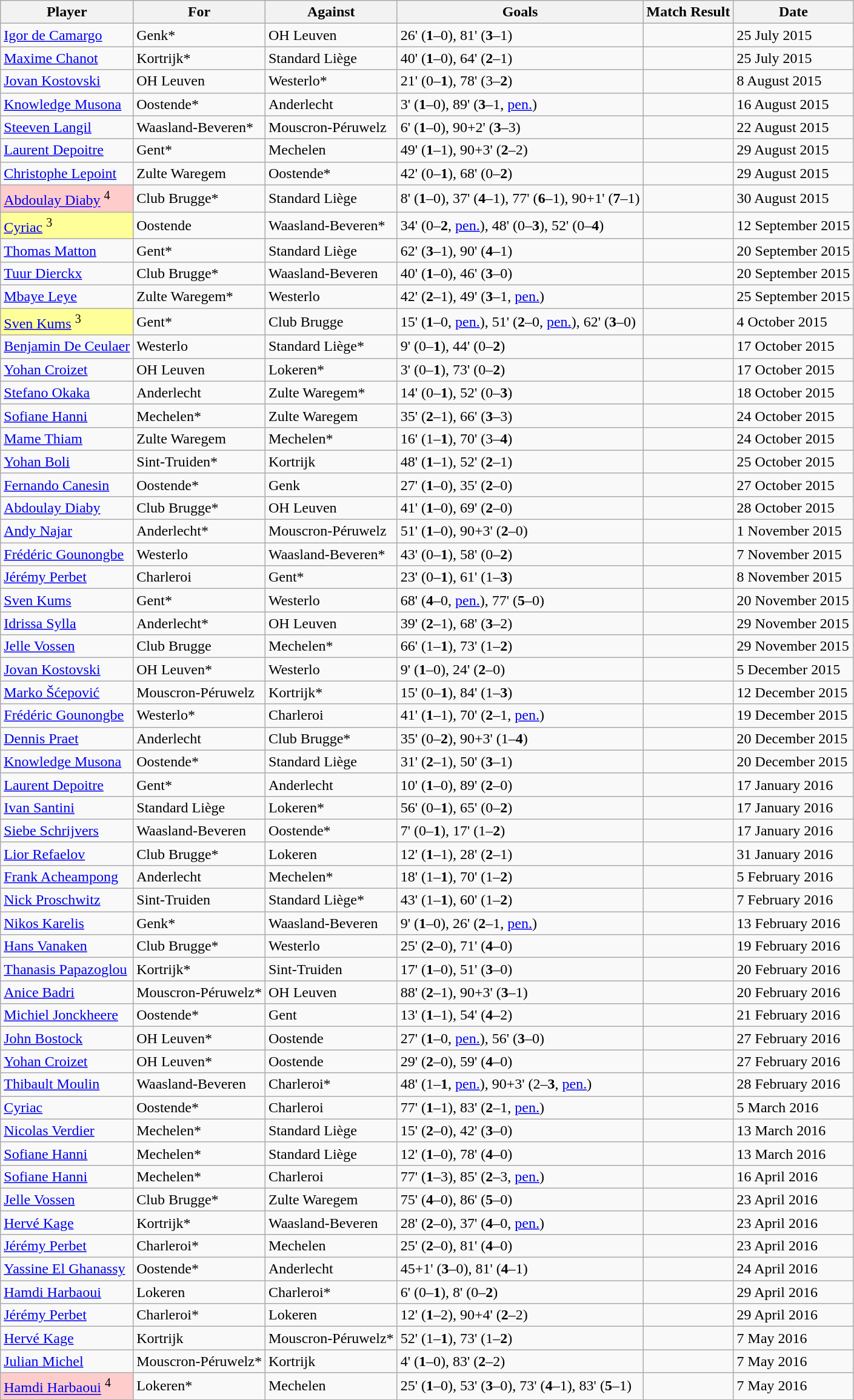<table class="wikitable sortable">
<tr>
<th>Player</th>
<th>For</th>
<th>Against</th>
<th>Goals</th>
<th>Match Result</th>
<th>Date</th>
</tr>
<tr>
<td> <a href='#'>Igor de Camargo</a></td>
<td>Genk*</td>
<td>OH Leuven</td>
<td>26' (<strong>1</strong>–0), 81' (<strong>3</strong>–1)</td>
<td style="text-align:center"></td>
<td>25 July 2015</td>
</tr>
<tr>
<td> <a href='#'>Maxime Chanot</a></td>
<td>Kortrijk*</td>
<td>Standard Liège</td>
<td>40' (<strong>1</strong>–0), 64' (<strong>2</strong>–1)</td>
<td style="text-align:center"></td>
<td>25 July 2015</td>
</tr>
<tr>
<td> <a href='#'>Jovan Kostovski</a></td>
<td>OH Leuven</td>
<td>Westerlo*</td>
<td>21' (0–<strong>1</strong>), 78' (3–<strong>2</strong>)</td>
<td style="text-align:center"></td>
<td>8 August 2015</td>
</tr>
<tr>
<td> <a href='#'>Knowledge Musona</a></td>
<td>Oostende*</td>
<td>Anderlecht</td>
<td>3' (<strong>1</strong>–0), 89' (<strong>3</strong>–1, <a href='#'>pen.</a>)</td>
<td style="text-align:center"></td>
<td>16 August 2015</td>
</tr>
<tr>
<td> <a href='#'>Steeven Langil</a></td>
<td>Waasland-Beveren*</td>
<td>Mouscron-Péruwelz</td>
<td>6' (<strong>1</strong>–0), 90+2' (<strong>3</strong>–3)</td>
<td style="text-align:center"></td>
<td>22 August 2015</td>
</tr>
<tr>
<td> <a href='#'>Laurent Depoitre</a></td>
<td>Gent*</td>
<td>Mechelen</td>
<td>49' (<strong>1</strong>–1), 90+3' (<strong>2</strong>–2)</td>
<td style="text-align:center"></td>
<td>29 August 2015</td>
</tr>
<tr>
<td> <a href='#'>Christophe Lepoint</a></td>
<td>Zulte Waregem</td>
<td>Oostende*</td>
<td>42' (0–<strong>1</strong>), 68' (0–<strong>2</strong>)</td>
<td style="text-align:center"></td>
<td>29 August 2015</td>
</tr>
<tr>
<td style="background-color:#FFCCCC"> <a href='#'>Abdoulay Diaby</a> <sup>4</sup></td>
<td>Club Brugge*</td>
<td>Standard Liège</td>
<td>8' (<strong>1</strong>–0), 37' (<strong>4</strong>–1), 77' (<strong>6</strong>–1), 90+1' (<strong>7</strong>–1)</td>
<td style="text-align:center"></td>
<td>30 August 2015</td>
</tr>
<tr>
<td style="background-color:#FFFF99"> <a href='#'>Cyriac</a> <sup>3</sup></td>
<td>Oostende</td>
<td>Waasland-Beveren*</td>
<td>34' (0–<strong>2</strong>, <a href='#'>pen.</a>), 48' (0–<strong>3</strong>), 52' (0–<strong>4</strong>)</td>
<td style="text-align:center"></td>
<td>12 September 2015</td>
</tr>
<tr>
<td> <a href='#'>Thomas Matton</a></td>
<td>Gent*</td>
<td>Standard Liège</td>
<td>62' (<strong>3</strong>–1), 90' (<strong>4</strong>–1)</td>
<td style="text-align:center"></td>
<td>20 September 2015</td>
</tr>
<tr>
<td> <a href='#'>Tuur Dierckx</a></td>
<td>Club Brugge*</td>
<td>Waasland-Beveren</td>
<td>40' (<strong>1</strong>–0), 46' (<strong>3</strong>–0)</td>
<td style="text-align:center"></td>
<td>20 September 2015</td>
</tr>
<tr>
<td> <a href='#'>Mbaye Leye</a></td>
<td>Zulte Waregem*</td>
<td>Westerlo</td>
<td>42' (<strong>2</strong>–1), 49' (<strong>3</strong>–1, <a href='#'>pen.</a>)</td>
<td style="text-align:center"></td>
<td>25 September 2015</td>
</tr>
<tr>
<td style="background-color:#FFFF99"> <a href='#'>Sven Kums</a> <sup>3</sup></td>
<td>Gent*</td>
<td>Club Brugge</td>
<td>15' (<strong>1</strong>–0, <a href='#'>pen.</a>), 51' (<strong>2</strong>–0, <a href='#'>pen.</a>), 62' (<strong>3</strong>–0)</td>
<td style="text-align:center"></td>
<td>4 October 2015</td>
</tr>
<tr>
<td> <a href='#'>Benjamin De Ceulaer</a></td>
<td>Westerlo</td>
<td>Standard Liège*</td>
<td>9' (0–<strong>1</strong>), 44' (0–<strong>2</strong>)</td>
<td style="text-align:center"></td>
<td>17 October 2015</td>
</tr>
<tr>
<td> <a href='#'>Yohan Croizet</a></td>
<td>OH Leuven</td>
<td>Lokeren*</td>
<td>3' (0–<strong>1</strong>), 73' (0–<strong>2</strong>)</td>
<td style="text-align:center"></td>
<td>17 October 2015</td>
</tr>
<tr>
<td> <a href='#'>Stefano Okaka</a></td>
<td>Anderlecht</td>
<td>Zulte Waregem*</td>
<td>14' (0–<strong>1</strong>), 52' (0–<strong>3</strong>)</td>
<td style="text-align:center"></td>
<td>18 October 2015</td>
</tr>
<tr>
<td> <a href='#'>Sofiane Hanni</a></td>
<td>Mechelen*</td>
<td>Zulte Waregem</td>
<td>35' (<strong>2</strong>–1), 66' (<strong>3</strong>–3)</td>
<td style="text-align:center"></td>
<td>24 October 2015</td>
</tr>
<tr>
<td> <a href='#'>Mame Thiam</a></td>
<td>Zulte Waregem</td>
<td>Mechelen*</td>
<td>16' (1–<strong>1</strong>), 70' (3–<strong>4</strong>)</td>
<td style="text-align:center"></td>
<td>24 October 2015</td>
</tr>
<tr>
<td> <a href='#'>Yohan Boli</a></td>
<td>Sint-Truiden*</td>
<td>Kortrijk</td>
<td>48' (<strong>1</strong>–1), 52' (<strong>2</strong>–1)</td>
<td style="text-align:center"></td>
<td>25 October 2015</td>
</tr>
<tr>
<td> <a href='#'>Fernando Canesin</a></td>
<td>Oostende*</td>
<td>Genk</td>
<td>27' (<strong>1</strong>–0), 35' (<strong>2</strong>–0)</td>
<td style="text-align:center"></td>
<td>27 October 2015</td>
</tr>
<tr>
<td> <a href='#'>Abdoulay Diaby</a></td>
<td>Club Brugge*</td>
<td>OH Leuven</td>
<td>41' (<strong>1</strong>–0), 69' (<strong>2</strong>–0)</td>
<td style="text-align:center"></td>
<td>28 October 2015</td>
</tr>
<tr>
<td> <a href='#'>Andy Najar</a></td>
<td>Anderlecht*</td>
<td>Mouscron-Péruwelz</td>
<td>51' (<strong>1</strong>–0), 90+3' (<strong>2</strong>–0)</td>
<td style="text-align:center"></td>
<td>1 November 2015</td>
</tr>
<tr>
<td> <a href='#'>Frédéric Gounongbe</a></td>
<td>Westerlo</td>
<td>Waasland-Beveren*</td>
<td>43' (0–<strong>1</strong>), 58' (0–<strong>2</strong>)</td>
<td style="text-align:center"></td>
<td>7 November 2015</td>
</tr>
<tr>
<td> <a href='#'>Jérémy Perbet</a></td>
<td>Charleroi</td>
<td>Gent*</td>
<td>23' (0–<strong>1</strong>), 61' (1–<strong>3</strong>)</td>
<td style="text-align:center"></td>
<td>8 November 2015</td>
</tr>
<tr>
<td> <a href='#'>Sven Kums</a></td>
<td>Gent*</td>
<td>Westerlo</td>
<td>68' (<strong>4</strong>–0, <a href='#'>pen.</a>), 77' (<strong>5</strong>–0)</td>
<td style="text-align:center"></td>
<td>20 November 2015</td>
</tr>
<tr>
<td> <a href='#'>Idrissa Sylla</a></td>
<td>Anderlecht*</td>
<td>OH Leuven</td>
<td>39' (<strong>2</strong>–1), 68' (<strong>3</strong>–2)</td>
<td style="text-align:center"></td>
<td>29 November 2015</td>
</tr>
<tr>
<td> <a href='#'>Jelle Vossen</a></td>
<td>Club Brugge</td>
<td>Mechelen*</td>
<td>66' (1–<strong>1</strong>), 73' (1–<strong>2</strong>)</td>
<td style="text-align:center"></td>
<td>29 November 2015</td>
</tr>
<tr>
<td> <a href='#'>Jovan Kostovski</a></td>
<td>OH Leuven*</td>
<td>Westerlo</td>
<td>9' (<strong>1</strong>–0), 24' (<strong>2</strong>–0)</td>
<td style="text-align:center"></td>
<td>5 December 2015</td>
</tr>
<tr>
<td> <a href='#'>Marko Šćepović</a></td>
<td>Mouscron-Péruwelz</td>
<td>Kortrijk*</td>
<td>15' (0–<strong>1</strong>), 84' (1–<strong>3</strong>)</td>
<td style="text-align:center"></td>
<td>12 December 2015</td>
</tr>
<tr>
<td> <a href='#'>Frédéric Gounongbe</a></td>
<td>Westerlo*</td>
<td>Charleroi</td>
<td>41' (<strong>1</strong>–1), 70' (<strong>2</strong>–1, <a href='#'>pen.</a>)</td>
<td style="text-align:center"></td>
<td>19 December 2015</td>
</tr>
<tr>
<td> <a href='#'>Dennis Praet</a></td>
<td>Anderlecht</td>
<td>Club Brugge*</td>
<td>35' (0–<strong>2</strong>), 90+3' (1–<strong>4</strong>)</td>
<td style="text-align:center"></td>
<td>20 December 2015</td>
</tr>
<tr>
<td> <a href='#'>Knowledge Musona</a></td>
<td>Oostende*</td>
<td>Standard Liège</td>
<td>31' (<strong>2</strong>–1), 50' (<strong>3</strong>–1)</td>
<td style="text-align:center"></td>
<td>20 December 2015</td>
</tr>
<tr>
<td> <a href='#'>Laurent Depoitre</a></td>
<td>Gent*</td>
<td>Anderlecht</td>
<td>10' (<strong>1</strong>–0), 89' (<strong>2</strong>–0)</td>
<td style="text-align:center"></td>
<td>17 January 2016</td>
</tr>
<tr>
<td> <a href='#'>Ivan Santini</a></td>
<td>Standard Liège</td>
<td>Lokeren*</td>
<td>56' (0–<strong>1</strong>), 65' (0–<strong>2</strong>)</td>
<td style="text-align:center"></td>
<td>17 January 2016</td>
</tr>
<tr>
<td> <a href='#'>Siebe Schrijvers</a></td>
<td>Waasland-Beveren</td>
<td>Oostende*</td>
<td>7' (0–<strong>1</strong>), 17' (1–<strong>2</strong>)</td>
<td style="text-align:center"></td>
<td>17 January 2016</td>
</tr>
<tr>
<td> <a href='#'>Lior Refaelov</a></td>
<td>Club Brugge*</td>
<td>Lokeren</td>
<td>12' (<strong>1</strong>–1), 28' (<strong>2</strong>–1)</td>
<td style="text-align:center"></td>
<td>31 January 2016</td>
</tr>
<tr>
<td> <a href='#'>Frank Acheampong</a></td>
<td>Anderlecht</td>
<td>Mechelen*</td>
<td>18' (1–<strong>1</strong>), 70' (1–<strong>2</strong>)</td>
<td style="text-align:center"></td>
<td>5 February 2016</td>
</tr>
<tr>
<td> <a href='#'>Nick Proschwitz</a></td>
<td>Sint-Truiden</td>
<td>Standard Liège*</td>
<td>43' (1–<strong>1</strong>), 60' (1–<strong>2</strong>)</td>
<td style="text-align:center"></td>
<td>7 February 2016</td>
</tr>
<tr>
<td> <a href='#'>Nikos Karelis</a></td>
<td>Genk*</td>
<td>Waasland-Beveren</td>
<td>9' (<strong>1</strong>–0), 26' (<strong>2</strong>–1, <a href='#'>pen.</a>)</td>
<td style="text-align:center"></td>
<td>13 February 2016</td>
</tr>
<tr>
<td> <a href='#'>Hans Vanaken</a></td>
<td>Club Brugge*</td>
<td>Westerlo</td>
<td>25' (<strong>2</strong>–0), 71' (<strong>4</strong>–0)</td>
<td style="text-align:center"></td>
<td>19 February 2016</td>
</tr>
<tr>
<td> <a href='#'>Thanasis Papazoglou</a></td>
<td>Kortrijk*</td>
<td>Sint-Truiden</td>
<td>17' (<strong>1</strong>–0), 51' (<strong>3</strong>–0)</td>
<td style="text-align:center"></td>
<td>20 February 2016</td>
</tr>
<tr>
<td> <a href='#'>Anice Badri</a></td>
<td>Mouscron-Péruwelz*</td>
<td>OH Leuven</td>
<td>88' (<strong>2</strong>–1), 90+3' (<strong>3</strong>–1)</td>
<td style="text-align:center"></td>
<td>20 February 2016</td>
</tr>
<tr>
<td> <a href='#'>Michiel Jonckheere</a></td>
<td>Oostende*</td>
<td>Gent</td>
<td>13' (<strong>1</strong>–1), 54' (<strong>4</strong>–2)</td>
<td style="text-align:center"></td>
<td>21 February 2016</td>
</tr>
<tr>
<td> <a href='#'>John Bostock</a></td>
<td>OH Leuven*</td>
<td>Oostende</td>
<td>27' (<strong>1</strong>–0, <a href='#'>pen.</a>), 56' (<strong>3</strong>–0)</td>
<td style="text-align:center"></td>
<td>27 February 2016</td>
</tr>
<tr>
<td> <a href='#'>Yohan Croizet</a></td>
<td>OH Leuven*</td>
<td>Oostende</td>
<td>29' (<strong>2</strong>–0), 59' (<strong>4</strong>–0)</td>
<td style="text-align:center"></td>
<td>27 February 2016</td>
</tr>
<tr>
<td> <a href='#'>Thibault Moulin</a></td>
<td>Waasland-Beveren</td>
<td>Charleroi*</td>
<td>48' (1–<strong>1</strong>, <a href='#'>pen.</a>), 90+3' (2–<strong>3</strong>, <a href='#'>pen.</a>)</td>
<td style="text-align:center"></td>
<td>28 February 2016</td>
</tr>
<tr>
<td> <a href='#'>Cyriac</a></td>
<td>Oostende*</td>
<td>Charleroi</td>
<td>77' (<strong>1</strong>–1), 83' (<strong>2</strong>–1, <a href='#'>pen.</a>)</td>
<td style="text-align:center"></td>
<td>5 March 2016</td>
</tr>
<tr>
<td> <a href='#'>Nicolas Verdier</a></td>
<td>Mechelen*</td>
<td>Standard Liège</td>
<td>15' (<strong>2</strong>–0), 42' (<strong>3</strong>–0)</td>
<td style="text-align:center"></td>
<td>13 March 2016</td>
</tr>
<tr>
<td> <a href='#'>Sofiane Hanni</a></td>
<td>Mechelen*</td>
<td>Standard Liège</td>
<td>12' (<strong>1</strong>–0), 78' (<strong>4</strong>–0)</td>
<td style="text-align:center"></td>
<td>13 March 2016</td>
</tr>
<tr>
<td> <a href='#'>Sofiane Hanni</a></td>
<td>Mechelen*</td>
<td>Charleroi</td>
<td>77' (<strong>1</strong>–3), 85' (<strong>2</strong>–3, <a href='#'>pen.</a>)</td>
<td style="text-align:center"></td>
<td>16 April 2016</td>
</tr>
<tr>
<td> <a href='#'>Jelle Vossen</a></td>
<td>Club Brugge*</td>
<td>Zulte Waregem</td>
<td>75' (<strong>4</strong>–0), 86' (<strong>5</strong>–0)</td>
<td style="text-align:center"></td>
<td>23 April 2016</td>
</tr>
<tr>
<td> <a href='#'>Hervé Kage</a></td>
<td>Kortrijk*</td>
<td>Waasland-Beveren</td>
<td>28' (<strong>2</strong>–0), 37' (<strong>4</strong>–0, <a href='#'>pen.</a>)</td>
<td style="text-align:center"></td>
<td>23 April 2016</td>
</tr>
<tr>
<td> <a href='#'>Jérémy Perbet</a></td>
<td>Charleroi*</td>
<td>Mechelen</td>
<td>25' (<strong>2</strong>–0), 81' (<strong>4</strong>–0)</td>
<td style="text-align:center"></td>
<td>23 April 2016</td>
</tr>
<tr>
<td> <a href='#'>Yassine El Ghanassy</a></td>
<td>Oostende*</td>
<td>Anderlecht</td>
<td>45+1' (<strong>3</strong>–0), 81' (<strong>4</strong>–1)</td>
<td style="text-align:center"></td>
<td>24 April 2016</td>
</tr>
<tr>
<td> <a href='#'>Hamdi Harbaoui</a></td>
<td>Lokeren</td>
<td>Charleroi*</td>
<td>6' (0–<strong>1</strong>), 8' (0–<strong>2</strong>)</td>
<td style="text-align:center"></td>
<td>29 April 2016</td>
</tr>
<tr>
<td> <a href='#'>Jérémy Perbet</a></td>
<td>Charleroi*</td>
<td>Lokeren</td>
<td>12' (<strong>1</strong>–2), 90+4' (<strong>2</strong>–2)</td>
<td style="text-align:center"></td>
<td>29 April 2016</td>
</tr>
<tr>
<td> <a href='#'>Hervé Kage</a></td>
<td>Kortrijk</td>
<td>Mouscron-Péruwelz*</td>
<td>52' (1–<strong>1</strong>), 73' (1–<strong>2</strong>)</td>
<td style="text-align:center"></td>
<td>7 May 2016</td>
</tr>
<tr>
<td> <a href='#'>Julian Michel</a></td>
<td>Mouscron-Péruwelz*</td>
<td>Kortrijk</td>
<td>4' (<strong>1</strong>–0), 83' (<strong>2</strong>–2)</td>
<td style="text-align:center"></td>
<td>7 May 2016</td>
</tr>
<tr>
<td style="background-color:#FFCCCC"> <a href='#'>Hamdi Harbaoui</a> <sup>4</sup></td>
<td>Lokeren*</td>
<td>Mechelen</td>
<td>25' (<strong>1</strong>–0), 53' (<strong>3</strong>–0), 73' (<strong>4</strong>–1), 83' (<strong>5</strong>–1)</td>
<td style="text-align:center"></td>
<td>7 May 2016</td>
</tr>
</table>
